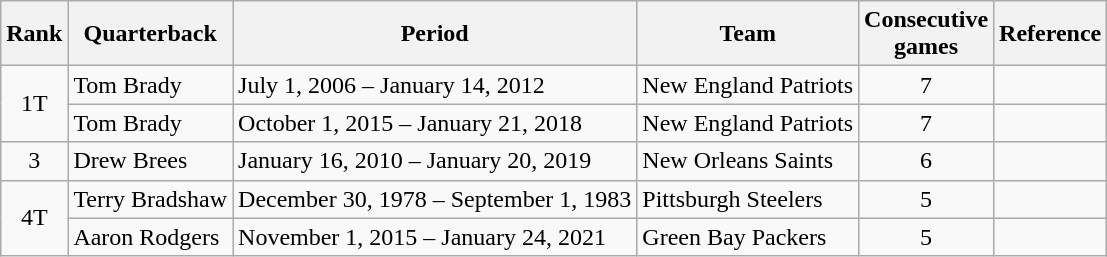<table class="wikitable">
<tr>
<th>Rank</th>
<th>Quarterback</th>
<th>Period</th>
<th>Team</th>
<th>Consecutive<br>games</th>
<th>Reference</th>
</tr>
<tr>
<td style="text-align:center;" rowspan="2">1T</td>
<td>Tom Brady</td>
<td>July 1, 2006 – January 14, 2012</td>
<td>New England Patriots</td>
<td style="text-align:center;">7</td>
<td style="text-align:center;"></td>
</tr>
<tr>
<td>Tom Brady</td>
<td>October 1, 2015 – January 21, 2018</td>
<td>New England Patriots</td>
<td style="text-align:center;">7</td>
<td style="text-align:center;"></td>
</tr>
<tr>
<td style="text-align:center;" rowspan="1">3</td>
<td>Drew Brees</td>
<td>January 16, 2010 – January 20, 2019</td>
<td>New Orleans Saints</td>
<td style="text-align:center;">6</td>
<td style="text-align:center;"></td>
</tr>
<tr>
<td style="text-align:center;" rowspan="2">4T</td>
<td>Terry Bradshaw</td>
<td>December 30, 1978 – September 1, 1983</td>
<td>Pittsburgh Steelers</td>
<td style="text-align:center;">5</td>
<td style="text-align:center;"></td>
</tr>
<tr>
<td>Aaron Rodgers</td>
<td>November 1, 2015 – January 24, 2021</td>
<td>Green Bay Packers</td>
<td style="text-align:center;">5</td>
<td style="text-align:center;"></td>
</tr>
</table>
